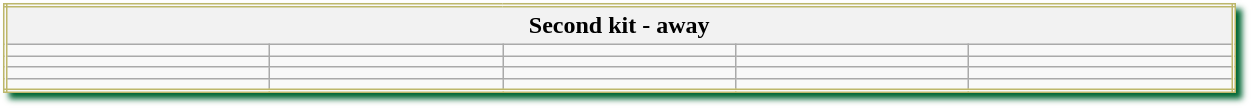<table class="wikitable mw-collapsible mw-collapsed" style="width:65%; border:double #bdb76b; box-shadow: 4px 4px 4px #006633;">
<tr>
<th colspan=5>Second kit - away</th>
</tr>
<tr>
<td></td>
<td></td>
<td></td>
<td></td>
<td></td>
</tr>
<tr>
<td></td>
<td></td>
<td></td>
<td></td>
<td></td>
</tr>
<tr>
<td></td>
<td></td>
<td></td>
<td></td>
<td></td>
</tr>
<tr>
<td></td>
<td></td>
<td></td>
<td></td>
<td></td>
</tr>
</table>
